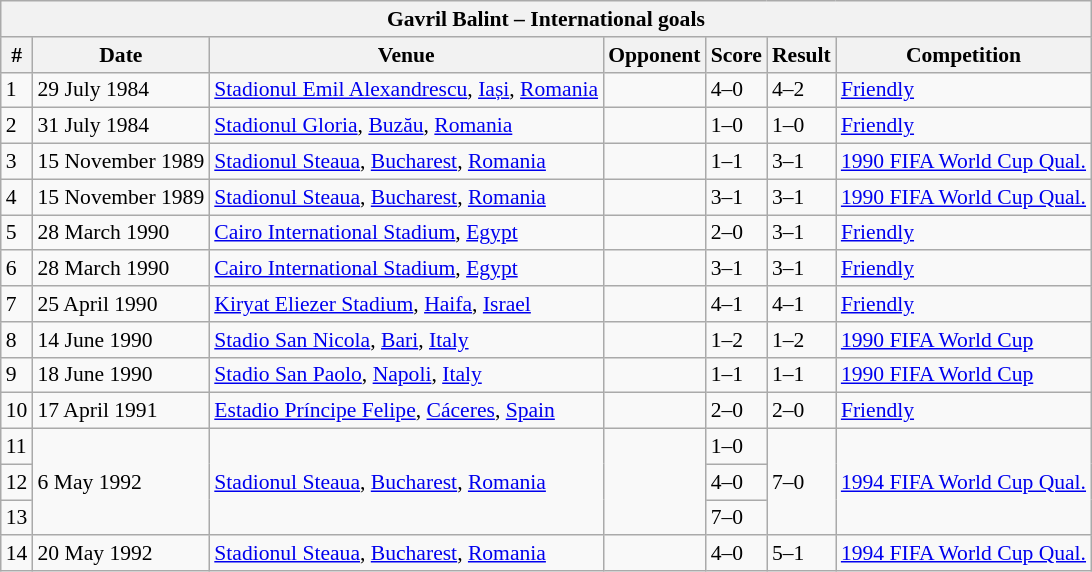<table class="wikitable collapsible collapsed" style="font-size:90%">
<tr>
<th colspan="7"><strong>Gavril Balint – International goals</strong></th>
</tr>
<tr>
<th>#</th>
<th>Date</th>
<th>Venue</th>
<th>Opponent</th>
<th>Score</th>
<th>Result</th>
<th>Competition</th>
</tr>
<tr>
<td>1</td>
<td>29 July 1984</td>
<td><a href='#'>Stadionul Emil Alexandrescu</a>, <a href='#'>Iași</a>, <a href='#'>Romania</a></td>
<td></td>
<td>4–0</td>
<td>4–2</td>
<td><a href='#'>Friendly</a></td>
</tr>
<tr>
<td>2</td>
<td>31 July 1984</td>
<td><a href='#'>Stadionul Gloria</a>, <a href='#'>Buzău</a>, <a href='#'>Romania</a></td>
<td></td>
<td>1–0</td>
<td>1–0</td>
<td><a href='#'>Friendly</a></td>
</tr>
<tr>
<td>3</td>
<td>15 November 1989</td>
<td><a href='#'>Stadionul Steaua</a>, <a href='#'>Bucharest</a>, <a href='#'>Romania</a></td>
<td></td>
<td>1–1</td>
<td>3–1</td>
<td><a href='#'>1990 FIFA World Cup Qual.</a></td>
</tr>
<tr>
<td>4</td>
<td>15 November 1989</td>
<td><a href='#'>Stadionul Steaua</a>, <a href='#'>Bucharest</a>, <a href='#'>Romania</a></td>
<td></td>
<td>3–1</td>
<td>3–1</td>
<td><a href='#'>1990 FIFA World Cup Qual.</a></td>
</tr>
<tr>
<td>5</td>
<td>28 March 1990</td>
<td><a href='#'>Cairo International Stadium</a>, <a href='#'>Egypt</a></td>
<td></td>
<td>2–0</td>
<td>3–1</td>
<td><a href='#'>Friendly</a></td>
</tr>
<tr>
<td>6</td>
<td>28 March 1990</td>
<td><a href='#'>Cairo International Stadium</a>, <a href='#'>Egypt</a></td>
<td></td>
<td>3–1</td>
<td>3–1</td>
<td><a href='#'>Friendly</a></td>
</tr>
<tr>
<td>7</td>
<td>25 April 1990</td>
<td><a href='#'>Kiryat Eliezer Stadium</a>, <a href='#'>Haifa</a>, <a href='#'>Israel</a></td>
<td></td>
<td>4–1</td>
<td>4–1</td>
<td><a href='#'>Friendly</a></td>
</tr>
<tr>
<td>8</td>
<td>14 June 1990</td>
<td><a href='#'>Stadio San Nicola</a>, <a href='#'>Bari</a>, <a href='#'>Italy</a></td>
<td></td>
<td>1–2</td>
<td>1–2</td>
<td><a href='#'>1990 FIFA World Cup</a></td>
</tr>
<tr>
<td>9</td>
<td>18 June 1990</td>
<td><a href='#'>Stadio San Paolo</a>, <a href='#'>Napoli</a>, <a href='#'>Italy</a></td>
<td></td>
<td>1–1</td>
<td>1–1</td>
<td><a href='#'>1990 FIFA World Cup</a></td>
</tr>
<tr>
<td>10</td>
<td>17 April 1991</td>
<td><a href='#'>Estadio Príncipe Felipe</a>, <a href='#'>Cáceres</a>, <a href='#'>Spain</a></td>
<td></td>
<td>2–0</td>
<td>2–0</td>
<td><a href='#'>Friendly</a></td>
</tr>
<tr>
<td>11</td>
<td rowspan=3>6 May 1992</td>
<td rowspan=3><a href='#'>Stadionul Steaua</a>, <a href='#'>Bucharest</a>, <a href='#'>Romania</a></td>
<td rowspan=3></td>
<td>1–0</td>
<td rowspan=3>7–0</td>
<td rowspan=3><a href='#'>1994 FIFA World Cup Qual.</a></td>
</tr>
<tr>
<td>12</td>
<td>4–0</td>
</tr>
<tr>
<td>13</td>
<td>7–0</td>
</tr>
<tr>
<td>14</td>
<td>20 May 1992</td>
<td><a href='#'>Stadionul Steaua</a>, <a href='#'>Bucharest</a>, <a href='#'>Romania</a></td>
<td></td>
<td>4–0</td>
<td>5–1</td>
<td><a href='#'>1994 FIFA World Cup Qual.</a></td>
</tr>
</table>
